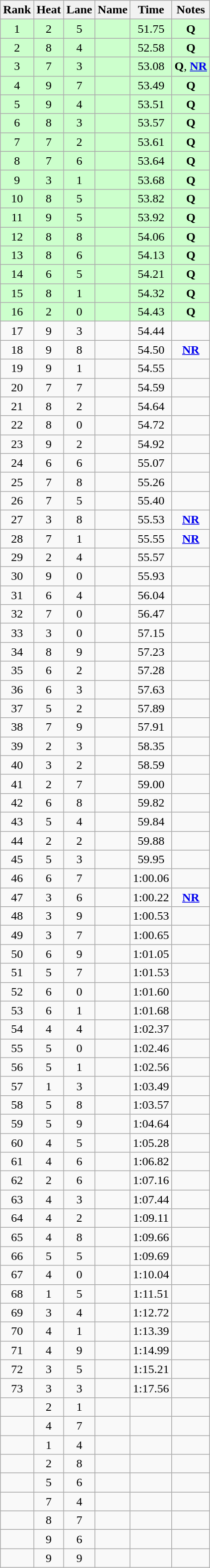<table class="wikitable sortable" style="text-align:center">
<tr>
<th>Rank</th>
<th>Heat</th>
<th>Lane</th>
<th>Name</th>
<th>Time</th>
<th>Notes</th>
</tr>
<tr bgcolor=ccffcc>
<td>1</td>
<td>2</td>
<td>5</td>
<td align=left></td>
<td>51.75</td>
<td><strong>Q</strong></td>
</tr>
<tr bgcolor=ccffcc>
<td>2</td>
<td>8</td>
<td>4</td>
<td align=left></td>
<td>52.58</td>
<td><strong>Q</strong></td>
</tr>
<tr bgcolor=ccffcc>
<td>3</td>
<td>7</td>
<td>3</td>
<td align=left></td>
<td>53.08</td>
<td><strong>Q</strong>, <strong><a href='#'>NR</a></strong></td>
</tr>
<tr bgcolor=ccffcc>
<td>4</td>
<td>9</td>
<td>7</td>
<td align=left></td>
<td>53.49</td>
<td><strong>Q</strong></td>
</tr>
<tr bgcolor=ccffcc>
<td>5</td>
<td>9</td>
<td>4</td>
<td align=left></td>
<td>53.51</td>
<td><strong>Q</strong></td>
</tr>
<tr bgcolor=ccffcc>
<td>6</td>
<td>8</td>
<td>3</td>
<td align=left></td>
<td>53.57</td>
<td><strong>Q</strong></td>
</tr>
<tr bgcolor=ccffcc>
<td>7</td>
<td>7</td>
<td>2</td>
<td align=left></td>
<td>53.61</td>
<td><strong>Q</strong></td>
</tr>
<tr bgcolor=ccffcc>
<td>8</td>
<td>7</td>
<td>6</td>
<td align=left></td>
<td>53.64</td>
<td><strong>Q</strong></td>
</tr>
<tr bgcolor=ccffcc>
<td>9</td>
<td>3</td>
<td>1</td>
<td align=left></td>
<td>53.68</td>
<td><strong>Q</strong></td>
</tr>
<tr bgcolor=ccffcc>
<td>10</td>
<td>8</td>
<td>5</td>
<td align=left></td>
<td>53.82</td>
<td><strong>Q</strong></td>
</tr>
<tr bgcolor=ccffcc>
<td>11</td>
<td>9</td>
<td>5</td>
<td align=left></td>
<td>53.92</td>
<td><strong>Q</strong></td>
</tr>
<tr bgcolor=ccffcc>
<td>12</td>
<td>8</td>
<td>8</td>
<td align=left></td>
<td>54.06</td>
<td><strong>Q</strong></td>
</tr>
<tr bgcolor=ccffcc>
<td>13</td>
<td>8</td>
<td>6</td>
<td align=left></td>
<td>54.13</td>
<td><strong>Q</strong></td>
</tr>
<tr bgcolor=ccffcc>
<td>14</td>
<td>6</td>
<td>5</td>
<td align=left></td>
<td>54.21</td>
<td><strong>Q</strong></td>
</tr>
<tr bgcolor=ccffcc>
<td>15</td>
<td>8</td>
<td>1</td>
<td align=left></td>
<td>54.32</td>
<td><strong>Q</strong></td>
</tr>
<tr bgcolor=ccffcc>
<td>16</td>
<td>2</td>
<td>0</td>
<td align=left></td>
<td>54.43</td>
<td><strong>Q</strong></td>
</tr>
<tr>
<td>17</td>
<td>9</td>
<td>3</td>
<td align=left></td>
<td>54.44</td>
<td></td>
</tr>
<tr>
<td>18</td>
<td>9</td>
<td>8</td>
<td align=left></td>
<td>54.50</td>
<td><strong><a href='#'>NR</a></strong></td>
</tr>
<tr>
<td>19</td>
<td>9</td>
<td>1</td>
<td align=left></td>
<td>54.55</td>
<td></td>
</tr>
<tr>
<td>20</td>
<td>7</td>
<td>7</td>
<td align=left></td>
<td>54.59</td>
<td></td>
</tr>
<tr>
<td>21</td>
<td>8</td>
<td>2</td>
<td align=left></td>
<td>54.64</td>
<td></td>
</tr>
<tr>
<td>22</td>
<td>8</td>
<td>0</td>
<td align=left></td>
<td>54.72</td>
<td></td>
</tr>
<tr>
<td>23</td>
<td>9</td>
<td>2</td>
<td align=left></td>
<td>54.92</td>
<td></td>
</tr>
<tr>
<td>24</td>
<td>6</td>
<td>6</td>
<td align=left></td>
<td>55.07</td>
<td></td>
</tr>
<tr>
<td>25</td>
<td>7</td>
<td>8</td>
<td align=left></td>
<td>55.26</td>
<td></td>
</tr>
<tr>
<td>26</td>
<td>7</td>
<td>5</td>
<td align=left></td>
<td>55.40</td>
<td></td>
</tr>
<tr>
<td>27</td>
<td>3</td>
<td>8</td>
<td align=left></td>
<td>55.53</td>
<td><strong><a href='#'>NR</a></strong></td>
</tr>
<tr>
<td>28</td>
<td>7</td>
<td>1</td>
<td align=left></td>
<td>55.55</td>
<td><strong><a href='#'>NR</a></strong></td>
</tr>
<tr>
<td>29</td>
<td>2</td>
<td>4</td>
<td align=left></td>
<td>55.57</td>
<td></td>
</tr>
<tr>
<td>30</td>
<td>9</td>
<td>0</td>
<td align=left></td>
<td>55.93</td>
<td></td>
</tr>
<tr>
<td>31</td>
<td>6</td>
<td>4</td>
<td align=left></td>
<td>56.04</td>
<td></td>
</tr>
<tr>
<td>32</td>
<td>7</td>
<td>0</td>
<td align=left></td>
<td>56.47</td>
<td></td>
</tr>
<tr>
<td>33</td>
<td>3</td>
<td>0</td>
<td align=left></td>
<td>57.15</td>
<td></td>
</tr>
<tr>
<td>34</td>
<td>8</td>
<td>9</td>
<td align=left></td>
<td>57.23</td>
<td></td>
</tr>
<tr>
<td>35</td>
<td>6</td>
<td>2</td>
<td align=left></td>
<td>57.28</td>
<td></td>
</tr>
<tr>
<td>36</td>
<td>6</td>
<td>3</td>
<td align=left></td>
<td>57.63</td>
<td></td>
</tr>
<tr>
<td>37</td>
<td>5</td>
<td>2</td>
<td align=left></td>
<td>57.89</td>
<td></td>
</tr>
<tr>
<td>38</td>
<td>7</td>
<td>9</td>
<td align=left></td>
<td>57.91</td>
<td></td>
</tr>
<tr>
<td>39</td>
<td>2</td>
<td>3</td>
<td align=left></td>
<td>58.35</td>
<td></td>
</tr>
<tr>
<td>40</td>
<td>3</td>
<td>2</td>
<td align=left></td>
<td>58.59</td>
<td></td>
</tr>
<tr>
<td>41</td>
<td>2</td>
<td>7</td>
<td align=left></td>
<td>59.00</td>
<td></td>
</tr>
<tr>
<td>42</td>
<td>6</td>
<td>8</td>
<td align=left></td>
<td>59.82</td>
<td></td>
</tr>
<tr>
<td>43</td>
<td>5</td>
<td>4</td>
<td align=left></td>
<td>59.84</td>
<td></td>
</tr>
<tr>
<td>44</td>
<td>2</td>
<td>2</td>
<td align=left></td>
<td>59.88</td>
<td></td>
</tr>
<tr>
<td>45</td>
<td>5</td>
<td>3</td>
<td align=left></td>
<td>59.95</td>
<td></td>
</tr>
<tr>
<td>46</td>
<td>6</td>
<td>7</td>
<td align=left></td>
<td>1:00.06</td>
<td></td>
</tr>
<tr>
<td>47</td>
<td>3</td>
<td>6</td>
<td align=left></td>
<td>1:00.22</td>
<td><strong><a href='#'>NR</a></strong></td>
</tr>
<tr>
<td>48</td>
<td>3</td>
<td>9</td>
<td align=left></td>
<td>1:00.53</td>
<td></td>
</tr>
<tr>
<td>49</td>
<td>3</td>
<td>7</td>
<td align=left></td>
<td>1:00.65</td>
<td></td>
</tr>
<tr>
<td>50</td>
<td>6</td>
<td>9</td>
<td align=left></td>
<td>1:01.05</td>
<td></td>
</tr>
<tr>
<td>51</td>
<td>5</td>
<td>7</td>
<td align=left></td>
<td>1:01.53</td>
<td></td>
</tr>
<tr>
<td>52</td>
<td>6</td>
<td>0</td>
<td align=left></td>
<td>1:01.60</td>
<td></td>
</tr>
<tr>
<td>53</td>
<td>6</td>
<td>1</td>
<td align=left></td>
<td>1:01.68</td>
<td></td>
</tr>
<tr>
<td>54</td>
<td>4</td>
<td>4</td>
<td align=left></td>
<td>1:02.37</td>
<td></td>
</tr>
<tr>
<td>55</td>
<td>5</td>
<td>0</td>
<td align=left></td>
<td>1:02.46</td>
<td></td>
</tr>
<tr>
<td>56</td>
<td>5</td>
<td>1</td>
<td align=left></td>
<td>1:02.56</td>
<td></td>
</tr>
<tr>
<td>57</td>
<td>1</td>
<td>3</td>
<td align=left></td>
<td>1:03.49</td>
<td></td>
</tr>
<tr>
<td>58</td>
<td>5</td>
<td>8</td>
<td align=left></td>
<td>1:03.57</td>
<td></td>
</tr>
<tr>
<td>59</td>
<td>5</td>
<td>9</td>
<td align=left></td>
<td>1:04.64</td>
<td></td>
</tr>
<tr>
<td>60</td>
<td>4</td>
<td>5</td>
<td align=left></td>
<td>1:05.28</td>
<td></td>
</tr>
<tr>
<td>61</td>
<td>4</td>
<td>6</td>
<td align=left></td>
<td>1:06.82</td>
<td></td>
</tr>
<tr>
<td>62</td>
<td>2</td>
<td>6</td>
<td align=left></td>
<td>1:07.16</td>
<td></td>
</tr>
<tr>
<td>63</td>
<td>4</td>
<td>3</td>
<td align=left></td>
<td>1:07.44</td>
<td></td>
</tr>
<tr>
<td>64</td>
<td>4</td>
<td>2</td>
<td align=left></td>
<td>1:09.11</td>
<td></td>
</tr>
<tr>
<td>65</td>
<td>4</td>
<td>8</td>
<td align=left></td>
<td>1:09.66</td>
<td></td>
</tr>
<tr>
<td>66</td>
<td>5</td>
<td>5</td>
<td align=left></td>
<td>1:09.69</td>
<td></td>
</tr>
<tr>
<td>67</td>
<td>4</td>
<td>0</td>
<td align=left></td>
<td>1:10.04</td>
<td></td>
</tr>
<tr>
<td>68</td>
<td>1</td>
<td>5</td>
<td align=left></td>
<td>1:11.51</td>
<td></td>
</tr>
<tr>
<td>69</td>
<td>3</td>
<td>4</td>
<td align=left></td>
<td>1:12.72</td>
<td></td>
</tr>
<tr>
<td>70</td>
<td>4</td>
<td>1</td>
<td align=left></td>
<td>1:13.39</td>
<td></td>
</tr>
<tr>
<td>71</td>
<td>4</td>
<td>9</td>
<td align=left></td>
<td>1:14.99</td>
<td></td>
</tr>
<tr>
<td>72</td>
<td>3</td>
<td>5</td>
<td align=left></td>
<td>1:15.21</td>
<td></td>
</tr>
<tr>
<td>73</td>
<td>3</td>
<td>3</td>
<td align=left></td>
<td>1:17.56</td>
<td></td>
</tr>
<tr>
<td></td>
<td>2</td>
<td>1</td>
<td align=left></td>
<td></td>
<td></td>
</tr>
<tr>
<td></td>
<td>4</td>
<td>7</td>
<td align=left></td>
<td></td>
<td></td>
</tr>
<tr>
<td></td>
<td>1</td>
<td>4</td>
<td align=left></td>
<td></td>
<td></td>
</tr>
<tr>
<td></td>
<td>2</td>
<td>8</td>
<td align=left></td>
<td></td>
<td></td>
</tr>
<tr>
<td></td>
<td>5</td>
<td>6</td>
<td align=left></td>
<td></td>
<td></td>
</tr>
<tr>
<td></td>
<td>7</td>
<td>4</td>
<td align=left></td>
<td></td>
<td></td>
</tr>
<tr>
<td></td>
<td>8</td>
<td>7</td>
<td align=left></td>
<td></td>
<td></td>
</tr>
<tr>
<td></td>
<td>9</td>
<td>6</td>
<td align=left></td>
<td></td>
<td></td>
</tr>
<tr>
<td></td>
<td>9</td>
<td>9</td>
<td align=left></td>
<td></td>
<td></td>
</tr>
</table>
